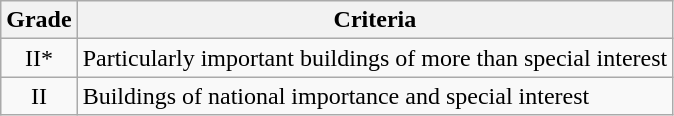<table class="wikitable">
<tr>
<th>Grade</th>
<th>Criteria</th>
</tr>
<tr>
<td align="center" >II*</td>
<td>Particularly important buildings of more than special interest</td>
</tr>
<tr>
<td align="center" >II</td>
<td>Buildings of national importance and special interest</td>
</tr>
</table>
